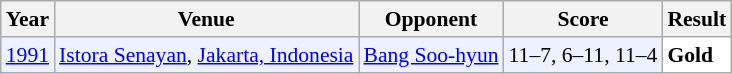<table class="sortable wikitable" style="font-size: 90%;">
<tr>
<th>Year</th>
<th>Venue</th>
<th>Opponent</th>
<th>Score</th>
<th>Result</th>
</tr>
<tr style="background:#ECF2FF">
<td align="center"><a href='#'>1991</a></td>
<td align="left"><a href='#'>Istora Senayan</a>, <a href='#'>Jakarta, Indonesia</a></td>
<td align="left"> <a href='#'>Bang Soo-hyun</a></td>
<td align="left">11–7, 6–11, 11–4</td>
<td style="text-align:left; background:white"> <strong>Gold</strong></td>
</tr>
</table>
